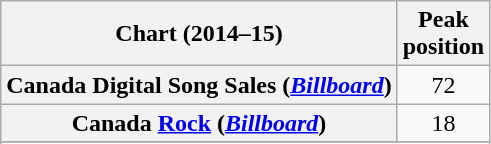<table class="wikitable sortable plainrowheaders" style="text-align:center">
<tr>
<th>Chart (2014–15)</th>
<th>Peak<br>position</th>
</tr>
<tr>
<th scope="row">Canada Digital Song Sales (<em><a href='#'>Billboard</a></em>)</th>
<td>72</td>
</tr>
<tr>
<th scope="row">Canada <a href='#'>Rock</a> (<em><a href='#'>Billboard</a></em>)</th>
<td>18</td>
</tr>
<tr>
</tr>
<tr>
</tr>
</table>
